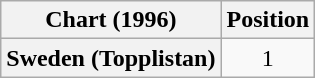<table class="wikitable plainrowheaders" style="text-align:center">
<tr>
<th>Chart (1996)</th>
<th>Position</th>
</tr>
<tr>
<th scope="row">Sweden (Topplistan)</th>
<td>1</td>
</tr>
</table>
